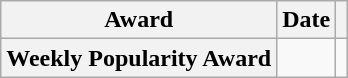<table class="wikitable plainrowheaders">
<tr>
<th scope="col">Award</th>
<th scope="col">Date</th>
<th scope="col" class="unsortable"></th>
</tr>
<tr>
<th scope="row">Weekly Popularity Award</th>
<td></td>
<td style="text-align:center"></td>
</tr>
</table>
